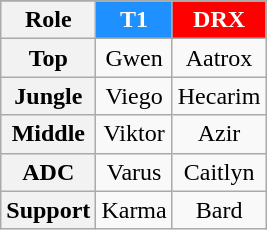<table class="wikitable plainrowheaders" style="text-align:center;margin:0">
<tr>
</tr>
<tr>
<th>Role</th>
<th style="background:DodgerBlue; color:white;">T1</th>
<th style="background:Red; color:white;">DRX</th>
</tr>
<tr>
<th scope=row style="text-align:center">Top</th>
<td>Gwen</td>
<td>Aatrox</td>
</tr>
<tr>
<th scope=row style="text-align:center">Jungle</th>
<td>Viego</td>
<td>Hecarim</td>
</tr>
<tr>
<th scope=row style="text-align:center">Middle</th>
<td>Viktor</td>
<td>Azir</td>
</tr>
<tr>
<th scope=row style="text-align:center">ADC</th>
<td>Varus</td>
<td>Caitlyn</td>
</tr>
<tr>
<th scope=row style="text-align:center">Support</th>
<td>Karma</td>
<td>Bard</td>
</tr>
</table>
